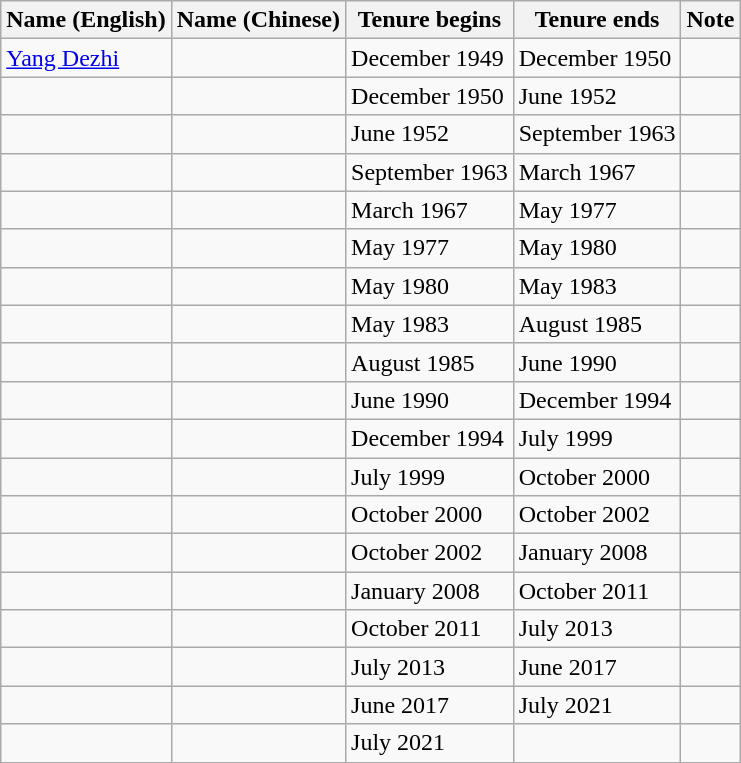<table class="wikitable">
<tr>
<th>Name (English)</th>
<th>Name (Chinese)</th>
<th>Tenure begins</th>
<th>Tenure ends</th>
<th>Note</th>
</tr>
<tr>
<td><a href='#'>Yang Dezhi</a></td>
<td></td>
<td>December 1949</td>
<td>December 1950</td>
<td></td>
</tr>
<tr>
<td></td>
<td></td>
<td>December 1950</td>
<td>June 1952</td>
<td></td>
</tr>
<tr>
<td></td>
<td></td>
<td>June 1952</td>
<td>September 1963</td>
<td></td>
</tr>
<tr>
<td></td>
<td></td>
<td>September 1963</td>
<td>March 1967</td>
<td></td>
</tr>
<tr>
<td></td>
<td></td>
<td>March 1967</td>
<td>May 1977</td>
<td></td>
</tr>
<tr>
<td></td>
<td></td>
<td>May 1977</td>
<td>May 1980</td>
<td></td>
</tr>
<tr>
<td></td>
<td></td>
<td>May 1980</td>
<td>May 1983</td>
<td></td>
</tr>
<tr>
<td></td>
<td></td>
<td>May 1983</td>
<td>August 1985</td>
<td></td>
</tr>
<tr>
<td></td>
<td></td>
<td>August 1985</td>
<td>June 1990</td>
<td></td>
</tr>
<tr>
<td></td>
<td></td>
<td>June 1990</td>
<td>December 1994</td>
<td></td>
</tr>
<tr>
<td></td>
<td></td>
<td>December 1994</td>
<td>July 1999</td>
<td></td>
</tr>
<tr>
<td></td>
<td></td>
<td>July 1999</td>
<td>October 2000</td>
<td></td>
</tr>
<tr>
<td></td>
<td></td>
<td>October 2000</td>
<td>October 2002</td>
<td></td>
</tr>
<tr>
<td></td>
<td></td>
<td>October 2002</td>
<td>January 2008</td>
<td></td>
</tr>
<tr>
<td></td>
<td></td>
<td>January 2008</td>
<td>October 2011</td>
<td></td>
</tr>
<tr>
<td></td>
<td></td>
<td>October 2011</td>
<td>July 2013</td>
<td></td>
</tr>
<tr>
<td></td>
<td></td>
<td>July 2013</td>
<td>June 2017</td>
<td></td>
</tr>
<tr>
<td></td>
<td></td>
<td>June 2017</td>
<td>July 2021</td>
<td></td>
</tr>
<tr>
<td></td>
<td></td>
<td>July 2021</td>
<td></td>
<td></td>
</tr>
</table>
